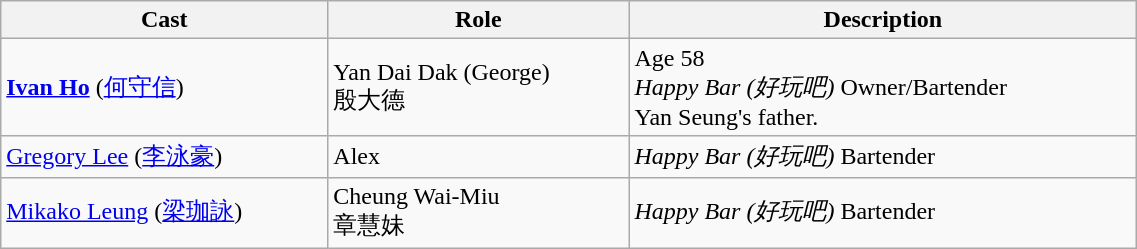<table class="wikitable" width="60%">
<tr>
<th>Cast</th>
<th>Role</th>
<th>Description</th>
</tr>
<tr>
<td><strong><a href='#'>Ivan Ho</a></strong> (<a href='#'>何守信</a>)</td>
<td>Yan Dai Dak (George) <br> 殷大德</td>
<td>Age 58<br><em>Happy Bar (好玩吧)</em> Owner/Bartender <br> Yan Seung's father.</td>
</tr>
<tr>
<td><a href='#'>Gregory Lee</a> (<a href='#'>李泳豪</a>)</td>
<td>Alex</td>
<td><em>Happy Bar (好玩吧)</em> Bartender</td>
</tr>
<tr>
<td><a href='#'>Mikako Leung</a> (<a href='#'>梁珈詠</a>)</td>
<td>Cheung Wai-Miu <br> 章慧妹</td>
<td><em>Happy Bar (好玩吧)</em> Bartender</td>
</tr>
</table>
